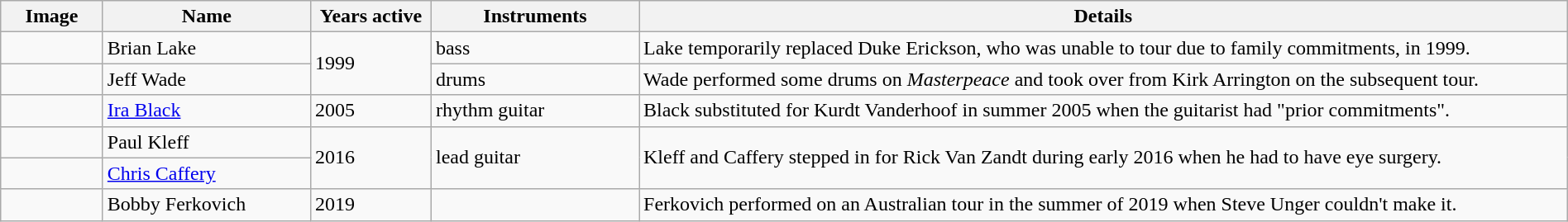<table class="wikitable" border="1" width=100%>
<tr>
<th width="75">Image</th>
<th width="160">Name</th>
<th width="90">Years active</th>
<th width="160">Instruments</th>
<th>Details</th>
</tr>
<tr>
<td></td>
<td>Brian Lake</td>
<td rowspan="2">1999</td>
<td>bass</td>
<td>Lake temporarily replaced Duke Erickson, who was unable to tour due to family commitments, in 1999.</td>
</tr>
<tr>
<td></td>
<td>Jeff Wade</td>
<td>drums</td>
<td>Wade performed some drums on <em>Masterpeace</em> and took over from Kirk Arrington on the subsequent tour.</td>
</tr>
<tr>
<td></td>
<td><a href='#'>Ira Black</a></td>
<td>2005</td>
<td>rhythm guitar</td>
<td>Black substituted for Kurdt Vanderhoof in summer 2005 when the guitarist had "prior commitments".</td>
</tr>
<tr>
<td></td>
<td>Paul Kleff</td>
<td rowspan="2">2016</td>
<td rowspan="2">lead guitar</td>
<td rowspan="2">Kleff and Caffery stepped in for Rick Van Zandt during early 2016 when he had to have eye surgery.</td>
</tr>
<tr>
<td></td>
<td><a href='#'>Chris Caffery</a></td>
</tr>
<tr>
<td></td>
<td>Bobby Ferkovich</td>
<td>2019</td>
<td></td>
<td>Ferkovich performed on an Australian tour in the summer of 2019 when Steve Unger couldn't make it.</td>
</tr>
</table>
